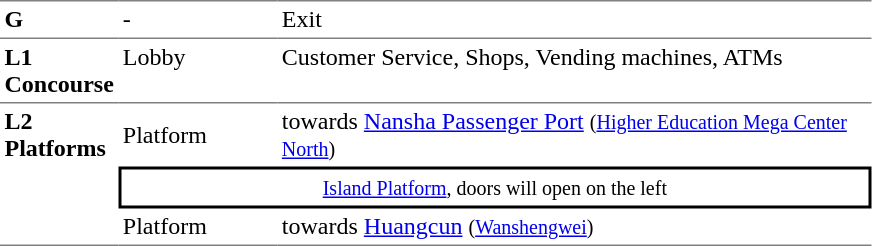<table table border=0 cellspacing=0 cellpadding=3>
<tr>
<td style="border-top:solid 1px gray;" width=50 valign=top><strong>G</strong></td>
<td style="border-top:solid 1px gray;" width=100 valign=top>-</td>
<td style="border-top:solid 1px gray;" width=390 valign=top>Exit</td>
</tr>
<tr>
<td style="border-bottom:solid 1px gray; border-top:solid 1px gray;" valign=top width=50><strong>L1<br>Concourse</strong></td>
<td style="border-bottom:solid 1px gray; border-top:solid 1px gray;" valign=top width=100>Lobby</td>
<td style="border-bottom:solid 1px gray; border-top:solid 1px gray;" valign=top width=390>Customer Service, Shops, Vending machines, ATMs</td>
</tr>
<tr>
<td style="border-bottom:solid 1px gray;" rowspan=4 valign=top><strong>L2<br>Platforms</strong></td>
<td>Platform </td>
<td>  towards <a href='#'>Nansha Passenger Port</a> <small>(<a href='#'>Higher Education Mega Center North</a>)</small></td>
</tr>
<tr>
<td style="border-right:solid 2px black;border-left:solid 2px black;border-top:solid 2px black;border-bottom:solid 2px black;text-align:center;" colspan=2><small><a href='#'>Island Platform</a>, doors will open on the left</small></td>
</tr>
<tr>
<td style="border-bottom:solid 1px gray;">Platform </td>
<td style="border-bottom:solid 1px gray;"> towards <a href='#'>Huangcun</a> <small>(<a href='#'>Wanshengwei</a>)</small> </td>
</tr>
</table>
